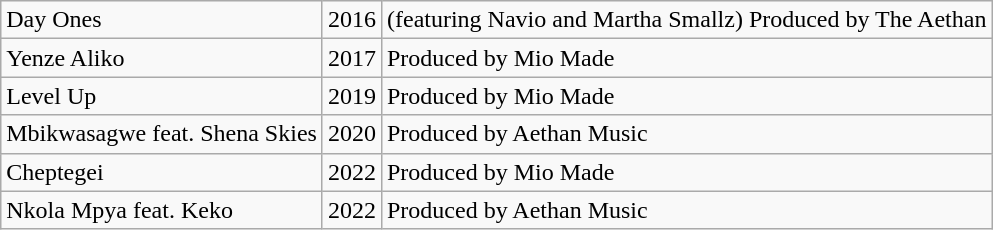<table class="wikitable">
<tr>
<td>Day Ones</td>
<td>2016</td>
<td>(featuring Navio and Martha Smallz) Produced by The Aethan</td>
</tr>
<tr>
<td>Yenze Aliko</td>
<td>2017</td>
<td>Produced by Mio Made</td>
</tr>
<tr>
<td>Level Up</td>
<td>2019</td>
<td>Produced by Mio Made </td>
</tr>
<tr>
<td>Mbikwasagwe feat. Shena Skies</td>
<td>2020</td>
<td>Produced by Aethan Music</td>
</tr>
<tr>
<td>Cheptegei</td>
<td>2022</td>
<td>Produced by Mio Made</td>
</tr>
<tr>
<td>Nkola Mpya feat. Keko</td>
<td>2022</td>
<td>Produced by Aethan Music</td>
</tr>
</table>
